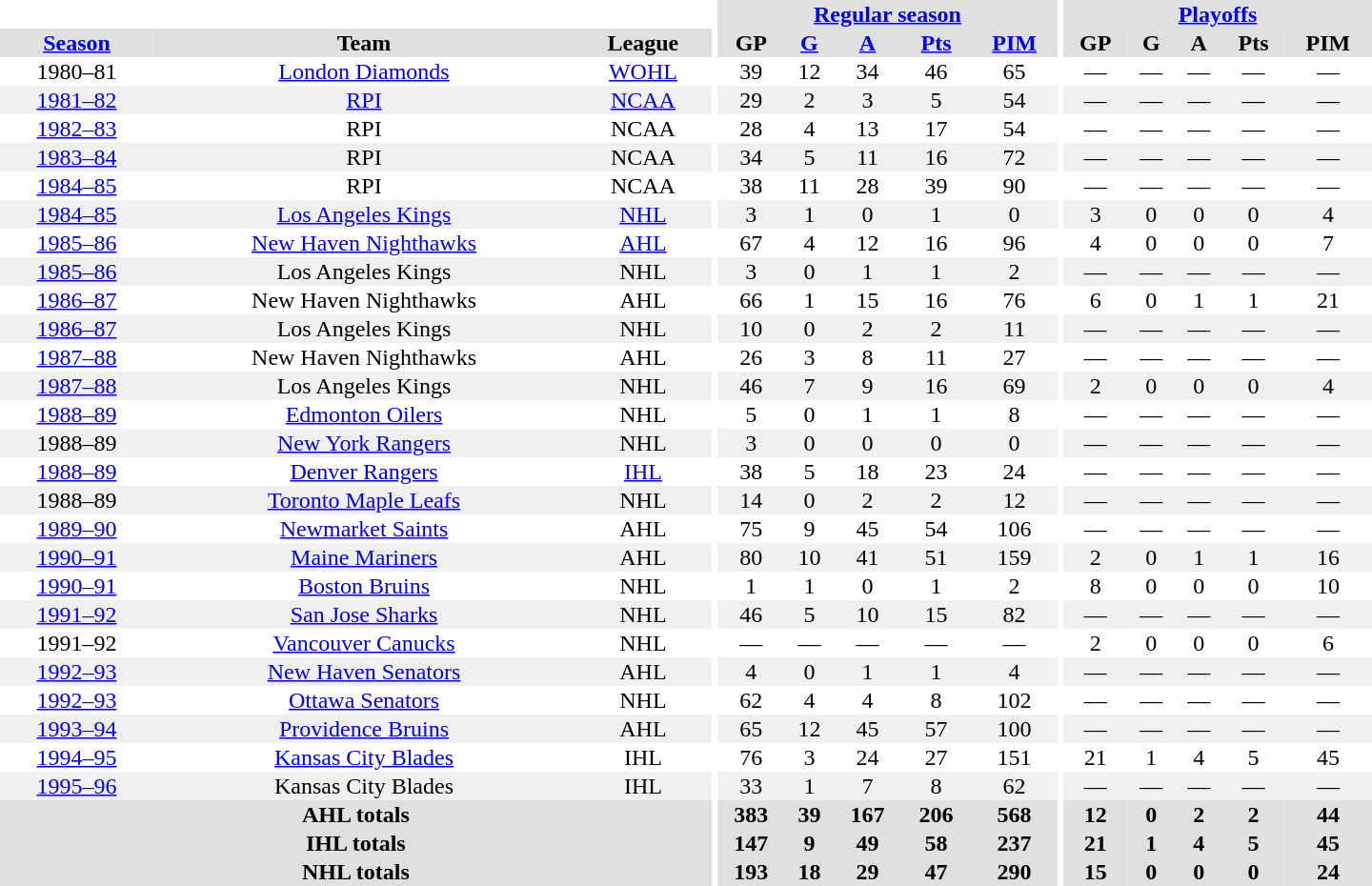<table border="0" cellpadding="1" cellspacing="0" style="text-align:center; width:60em">
<tr bgcolor="#e0e0e0">
<th colspan="3" bgcolor="#ffffff"></th>
<th rowspan="100" bgcolor="#ffffff"></th>
<th colspan="5"><a href='#'>Regular season</a></th>
<th rowspan="100" bgcolor="#ffffff"></th>
<th colspan="5"><a href='#'>Playoffs</a></th>
</tr>
<tr bgcolor="#e0e0e0">
<th><a href='#'>Season</a></th>
<th>Team</th>
<th>League</th>
<th>GP</th>
<th><a href='#'>G</a></th>
<th><a href='#'>A</a></th>
<th><a href='#'>Pts</a></th>
<th><a href='#'>PIM</a></th>
<th>GP</th>
<th>G</th>
<th>A</th>
<th>Pts</th>
<th>PIM</th>
</tr>
<tr>
<td>1980–81</td>
<td><a href='#'>London Diamonds</a></td>
<td><a href='#'>WOHL</a></td>
<td>39</td>
<td>12</td>
<td>34</td>
<td>46</td>
<td>65</td>
<td>—</td>
<td>—</td>
<td>—</td>
<td>—</td>
<td>—</td>
</tr>
<tr bgcolor="#f0f0f0">
<td><a href='#'>1981–82</a></td>
<td><a href='#'>RPI</a></td>
<td><a href='#'>NCAA</a></td>
<td>29</td>
<td>2</td>
<td>3</td>
<td>5</td>
<td>54</td>
<td>—</td>
<td>—</td>
<td>—</td>
<td>—</td>
<td>—</td>
</tr>
<tr>
<td><a href='#'>1982–83</a></td>
<td>RPI</td>
<td>NCAA</td>
<td>28</td>
<td>4</td>
<td>13</td>
<td>17</td>
<td>54</td>
<td>—</td>
<td>—</td>
<td>—</td>
<td>—</td>
<td>—</td>
</tr>
<tr bgcolor="#f0f0f0">
<td><a href='#'>1983–84</a></td>
<td>RPI</td>
<td>NCAA</td>
<td>34</td>
<td>5</td>
<td>11</td>
<td>16</td>
<td>72</td>
<td>—</td>
<td>—</td>
<td>—</td>
<td>—</td>
<td>—</td>
</tr>
<tr>
<td><a href='#'>1984–85</a></td>
<td>RPI</td>
<td>NCAA</td>
<td>38</td>
<td>11</td>
<td>28</td>
<td>39</td>
<td>90</td>
<td>—</td>
<td>—</td>
<td>—</td>
<td>—</td>
<td>—</td>
</tr>
<tr bgcolor="#f0f0f0">
<td><a href='#'>1984–85</a></td>
<td><a href='#'>Los Angeles Kings</a></td>
<td><a href='#'>NHL</a></td>
<td>3</td>
<td>1</td>
<td>0</td>
<td>1</td>
<td>0</td>
<td>3</td>
<td>0</td>
<td>0</td>
<td>0</td>
<td>4</td>
</tr>
<tr>
<td><a href='#'>1985–86</a></td>
<td><a href='#'>New Haven Nighthawks</a></td>
<td><a href='#'>AHL</a></td>
<td>67</td>
<td>4</td>
<td>12</td>
<td>16</td>
<td>96</td>
<td>4</td>
<td>0</td>
<td>0</td>
<td>0</td>
<td>7</td>
</tr>
<tr bgcolor="#f0f0f0">
<td><a href='#'>1985–86</a></td>
<td>Los Angeles Kings</td>
<td>NHL</td>
<td>3</td>
<td>0</td>
<td>1</td>
<td>1</td>
<td>2</td>
<td>—</td>
<td>—</td>
<td>—</td>
<td>—</td>
<td>—</td>
</tr>
<tr>
<td><a href='#'>1986–87</a></td>
<td>New Haven Nighthawks</td>
<td>AHL</td>
<td>66</td>
<td>1</td>
<td>15</td>
<td>16</td>
<td>76</td>
<td>6</td>
<td>0</td>
<td>1</td>
<td>1</td>
<td>21</td>
</tr>
<tr bgcolor="#f0f0f0">
<td><a href='#'>1986–87</a></td>
<td>Los Angeles Kings</td>
<td>NHL</td>
<td>10</td>
<td>0</td>
<td>2</td>
<td>2</td>
<td>11</td>
<td>—</td>
<td>—</td>
<td>—</td>
<td>—</td>
<td>—</td>
</tr>
<tr>
<td><a href='#'>1987–88</a></td>
<td>New Haven Nighthawks</td>
<td>AHL</td>
<td>26</td>
<td>3</td>
<td>8</td>
<td>11</td>
<td>27</td>
<td>—</td>
<td>—</td>
<td>—</td>
<td>—</td>
<td>—</td>
</tr>
<tr bgcolor="#f0f0f0">
<td><a href='#'>1987–88</a></td>
<td>Los Angeles Kings</td>
<td>NHL</td>
<td>46</td>
<td>7</td>
<td>9</td>
<td>16</td>
<td>69</td>
<td>2</td>
<td>0</td>
<td>0</td>
<td>0</td>
<td>4</td>
</tr>
<tr>
<td><a href='#'>1988–89</a></td>
<td><a href='#'>Edmonton Oilers</a></td>
<td>NHL</td>
<td>5</td>
<td>0</td>
<td>1</td>
<td>1</td>
<td>8</td>
<td>—</td>
<td>—</td>
<td>—</td>
<td>—</td>
<td>—</td>
</tr>
<tr bgcolor="#f0f0f0">
<td>1988–89</td>
<td><a href='#'>New York Rangers</a></td>
<td>NHL</td>
<td>3</td>
<td>0</td>
<td>0</td>
<td>0</td>
<td>0</td>
<td>—</td>
<td>—</td>
<td>—</td>
<td>—</td>
<td>—</td>
</tr>
<tr>
<td><a href='#'>1988–89</a></td>
<td><a href='#'>Denver Rangers</a></td>
<td><a href='#'>IHL</a></td>
<td>38</td>
<td>5</td>
<td>18</td>
<td>23</td>
<td>24</td>
<td>—</td>
<td>—</td>
<td>—</td>
<td>—</td>
<td>—</td>
</tr>
<tr bgcolor="#f0f0f0">
<td>1988–89</td>
<td><a href='#'>Toronto Maple Leafs</a></td>
<td>NHL</td>
<td>14</td>
<td>0</td>
<td>2</td>
<td>2</td>
<td>12</td>
<td>—</td>
<td>—</td>
<td>—</td>
<td>—</td>
<td>—</td>
</tr>
<tr>
<td><a href='#'>1989–90</a></td>
<td><a href='#'>Newmarket Saints</a></td>
<td>AHL</td>
<td>75</td>
<td>9</td>
<td>45</td>
<td>54</td>
<td>106</td>
<td>—</td>
<td>—</td>
<td>—</td>
<td>—</td>
<td>—</td>
</tr>
<tr bgcolor="#f0f0f0">
<td><a href='#'>1990–91</a></td>
<td><a href='#'>Maine Mariners</a></td>
<td>AHL</td>
<td>80</td>
<td>10</td>
<td>41</td>
<td>51</td>
<td>159</td>
<td>2</td>
<td>0</td>
<td>1</td>
<td>1</td>
<td>16</td>
</tr>
<tr>
<td><a href='#'>1990–91</a></td>
<td><a href='#'>Boston Bruins</a></td>
<td>NHL</td>
<td>1</td>
<td>1</td>
<td>0</td>
<td>1</td>
<td>2</td>
<td>8</td>
<td>0</td>
<td>0</td>
<td>0</td>
<td>10</td>
</tr>
<tr bgcolor="#f0f0f0">
<td><a href='#'>1991–92</a></td>
<td><a href='#'>San Jose Sharks</a></td>
<td>NHL</td>
<td>46</td>
<td>5</td>
<td>10</td>
<td>15</td>
<td>82</td>
<td>—</td>
<td>—</td>
<td>—</td>
<td>—</td>
<td>—</td>
</tr>
<tr>
<td>1991–92</td>
<td><a href='#'>Vancouver Canucks</a></td>
<td>NHL</td>
<td>—</td>
<td>—</td>
<td>—</td>
<td>—</td>
<td>—</td>
<td>2</td>
<td>0</td>
<td>0</td>
<td>0</td>
<td>6</td>
</tr>
<tr bgcolor="#f0f0f0">
<td><a href='#'>1992–93</a></td>
<td><a href='#'>New Haven Senators</a></td>
<td>AHL</td>
<td>4</td>
<td>0</td>
<td>1</td>
<td>1</td>
<td>4</td>
<td>—</td>
<td>—</td>
<td>—</td>
<td>—</td>
<td>—</td>
</tr>
<tr>
<td><a href='#'>1992–93</a></td>
<td><a href='#'>Ottawa Senators</a></td>
<td>NHL</td>
<td>62</td>
<td>4</td>
<td>4</td>
<td>8</td>
<td>102</td>
<td>—</td>
<td>—</td>
<td>—</td>
<td>—</td>
<td>—</td>
</tr>
<tr bgcolor="#f0f0f0">
<td><a href='#'>1993–94</a></td>
<td><a href='#'>Providence Bruins</a></td>
<td>AHL</td>
<td>65</td>
<td>12</td>
<td>45</td>
<td>57</td>
<td>100</td>
<td>—</td>
<td>—</td>
<td>—</td>
<td>—</td>
<td>—</td>
</tr>
<tr>
<td><a href='#'>1994–95</a></td>
<td><a href='#'>Kansas City Blades</a></td>
<td>IHL</td>
<td>76</td>
<td>3</td>
<td>24</td>
<td>27</td>
<td>151</td>
<td>21</td>
<td>1</td>
<td>4</td>
<td>5</td>
<td>45</td>
</tr>
<tr bgcolor="#f0f0f0">
<td><a href='#'>1995–96</a></td>
<td>Kansas City Blades</td>
<td>IHL</td>
<td>33</td>
<td>1</td>
<td>7</td>
<td>8</td>
<td>62</td>
<td>—</td>
<td>—</td>
<td>—</td>
<td>—</td>
<td>—</td>
</tr>
<tr bgcolor="#e0e0e0">
<th colspan="3">AHL totals</th>
<th>383</th>
<th>39</th>
<th>167</th>
<th>206</th>
<th>568</th>
<th>12</th>
<th>0</th>
<th>2</th>
<th>2</th>
<th>44</th>
</tr>
<tr bgcolor="#e0e0e0">
<th colspan="3">IHL totals</th>
<th>147</th>
<th>9</th>
<th>49</th>
<th>58</th>
<th>237</th>
<th>21</th>
<th>1</th>
<th>4</th>
<th>5</th>
<th>45</th>
</tr>
<tr bgcolor="#e0e0e0">
<th colspan="3">NHL totals</th>
<th>193</th>
<th>18</th>
<th>29</th>
<th>47</th>
<th>290</th>
<th>15</th>
<th>0</th>
<th>0</th>
<th>0</th>
<th>24</th>
</tr>
</table>
